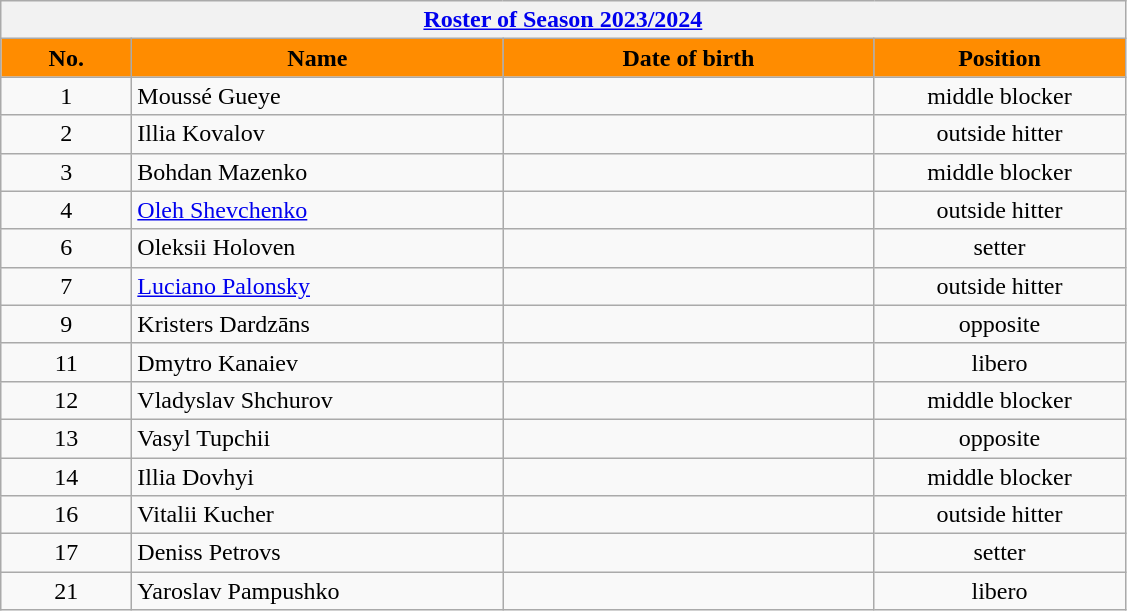<table class="wikitable collapsible collapsed" style="font-size:100%; text-align:center;">
<tr>
<th colspan=5 style="width:30em"><a href='#'>Roster of Season 2023/2024</a></th>
</tr>
<tr>
<th style="width:5em; color:#000000; background-color:#FF8C00">No.</th>
<th style="width:15em; color:#000000; background-color:#FF8C00">Name</th>
<th style="width:15em; color:#000000; background-color:#FF8C00">Date of birth</th>
<th style="width:10em; color:#000000; background-color:#FF8C00">Position</th>
</tr>
<tr>
<td>1</td>
<td align=left> Moussé Gueye</td>
<td align=right></td>
<td>middle blocker</td>
</tr>
<tr>
<td>2</td>
<td align=left> Illia Kovalov</td>
<td align=right></td>
<td>outside hitter</td>
</tr>
<tr>
<td>3</td>
<td align=left> Bohdan Mazenko</td>
<td align=right></td>
<td>middle blocker</td>
</tr>
<tr>
<td>4</td>
<td align=left> <a href='#'>Oleh Shevchenko</a></td>
<td align=right></td>
<td>outside hitter</td>
</tr>
<tr>
<td>6</td>
<td align=left> Oleksii Holoven</td>
<td align=right></td>
<td>setter</td>
</tr>
<tr>
<td>7</td>
<td align=left> <a href='#'>Luciano Palonsky</a></td>
<td align=right></td>
<td>outside hitter</td>
</tr>
<tr>
<td>9</td>
<td align=left> Kristers Dardzāns</td>
<td align=right></td>
<td>opposite</td>
</tr>
<tr>
<td>11</td>
<td align=left> Dmytro Kanaiev</td>
<td align=right></td>
<td>libero</td>
</tr>
<tr>
<td>12</td>
<td align=left> Vladyslav Shchurov</td>
<td align=right></td>
<td>middle blocker</td>
</tr>
<tr>
<td>13</td>
<td align=left> Vasyl Tupchii</td>
<td align=right></td>
<td>opposite</td>
</tr>
<tr>
<td>14</td>
<td align=left> Illia Dovhyi</td>
<td align=right></td>
<td>middle blocker</td>
</tr>
<tr>
<td>16</td>
<td align=left> Vitalii Kucher</td>
<td align=right></td>
<td>outside hitter</td>
</tr>
<tr>
<td>17</td>
<td align=left> Deniss Petrovs</td>
<td align=right></td>
<td>setter</td>
</tr>
<tr>
<td>21</td>
<td align=left> Yaroslav Pampushko</td>
<td align=right></td>
<td>libero</td>
</tr>
</table>
